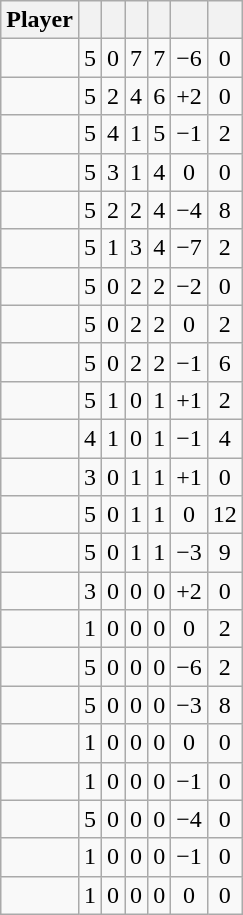<table class="wikitable sortable" style="text-align:center;">
<tr>
<th>Player</th>
<th></th>
<th></th>
<th></th>
<th></th>
<th data-sort-type="number"></th>
<th></th>
</tr>
<tr>
<td></td>
<td>5</td>
<td>0</td>
<td>7</td>
<td>7</td>
<td>−6</td>
<td>0</td>
</tr>
<tr>
<td></td>
<td>5</td>
<td>2</td>
<td>4</td>
<td>6</td>
<td>+2</td>
<td>0</td>
</tr>
<tr>
<td></td>
<td>5</td>
<td>4</td>
<td>1</td>
<td>5</td>
<td>−1</td>
<td>2</td>
</tr>
<tr>
<td></td>
<td>5</td>
<td>3</td>
<td>1</td>
<td>4</td>
<td>0</td>
<td>0</td>
</tr>
<tr>
<td></td>
<td>5</td>
<td>2</td>
<td>2</td>
<td>4</td>
<td>−4</td>
<td>8</td>
</tr>
<tr>
<td></td>
<td>5</td>
<td>1</td>
<td>3</td>
<td>4</td>
<td>−7</td>
<td>2</td>
</tr>
<tr>
<td></td>
<td>5</td>
<td>0</td>
<td>2</td>
<td>2</td>
<td>−2</td>
<td>0</td>
</tr>
<tr>
<td></td>
<td>5</td>
<td>0</td>
<td>2</td>
<td>2</td>
<td>0</td>
<td>2</td>
</tr>
<tr>
<td></td>
<td>5</td>
<td>0</td>
<td>2</td>
<td>2</td>
<td>−1</td>
<td>6</td>
</tr>
<tr>
<td></td>
<td>5</td>
<td>1</td>
<td>0</td>
<td>1</td>
<td>+1</td>
<td>2</td>
</tr>
<tr>
<td></td>
<td>4</td>
<td>1</td>
<td>0</td>
<td>1</td>
<td>−1</td>
<td>4</td>
</tr>
<tr>
<td></td>
<td>3</td>
<td>0</td>
<td>1</td>
<td>1</td>
<td>+1</td>
<td>0</td>
</tr>
<tr>
<td></td>
<td>5</td>
<td>0</td>
<td>1</td>
<td>1</td>
<td>0</td>
<td>12</td>
</tr>
<tr>
<td></td>
<td>5</td>
<td>0</td>
<td>1</td>
<td>1</td>
<td>−3</td>
<td>9</td>
</tr>
<tr>
<td></td>
<td>3</td>
<td>0</td>
<td>0</td>
<td>0</td>
<td>+2</td>
<td>0</td>
</tr>
<tr>
<td></td>
<td>1</td>
<td>0</td>
<td>0</td>
<td>0</td>
<td>0</td>
<td>2</td>
</tr>
<tr>
<td></td>
<td>5</td>
<td>0</td>
<td>0</td>
<td>0</td>
<td>−6</td>
<td>2</td>
</tr>
<tr>
<td></td>
<td>5</td>
<td>0</td>
<td>0</td>
<td>0</td>
<td>−3</td>
<td>8</td>
</tr>
<tr>
<td></td>
<td>1</td>
<td>0</td>
<td>0</td>
<td>0</td>
<td>0</td>
<td>0</td>
</tr>
<tr>
<td></td>
<td>1</td>
<td>0</td>
<td>0</td>
<td>0</td>
<td>−1</td>
<td>0</td>
</tr>
<tr>
<td></td>
<td>5</td>
<td>0</td>
<td>0</td>
<td>0</td>
<td>−4</td>
<td>0</td>
</tr>
<tr>
<td></td>
<td>1</td>
<td>0</td>
<td>0</td>
<td>0</td>
<td>−1</td>
<td>0</td>
</tr>
<tr>
<td></td>
<td>1</td>
<td>0</td>
<td>0</td>
<td>0</td>
<td>0</td>
<td>0</td>
</tr>
</table>
